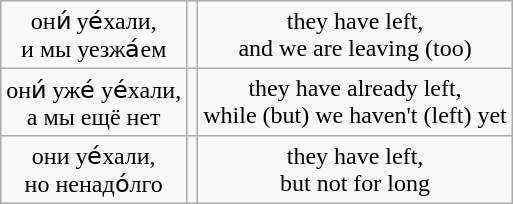<table class="wikitable" style="text-align: center;">
<tr>
<td>они́ уе́хали,<br>и мы уезжа́ем</td>
<td></td>
<td>they have left,<br>and we are leaving (too)</td>
</tr>
<tr>
<td>они́ уже́ уе́хали,<br>а мы ещё нет</td>
<td></td>
<td>they have already left,<br>while (but) we haven't (left) yet</td>
</tr>
<tr>
<td>они уе́хали,<br>но ненадо́лго</td>
<td></td>
<td>they have left,<br>but not for long</td>
</tr>
</table>
